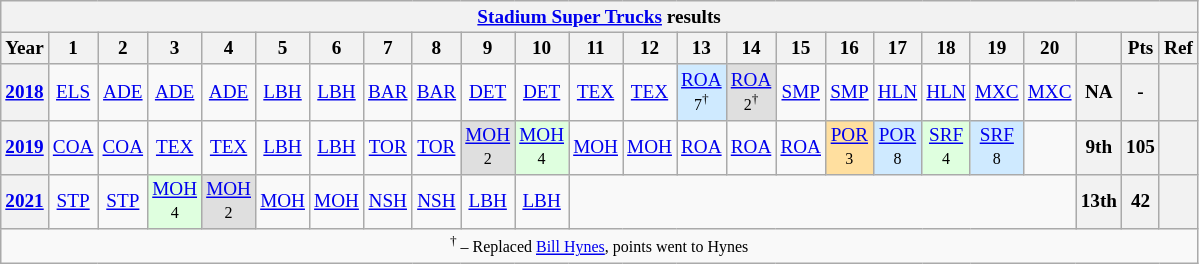<table class="wikitable" style="text-align:center; font-size:80%">
<tr>
<th colspan=45><a href='#'>Stadium Super Trucks</a> results</th>
</tr>
<tr>
<th>Year</th>
<th>1</th>
<th>2</th>
<th>3</th>
<th>4</th>
<th>5</th>
<th>6</th>
<th>7</th>
<th>8</th>
<th>9</th>
<th>10</th>
<th>11</th>
<th>12</th>
<th>13</th>
<th>14</th>
<th>15</th>
<th>16</th>
<th>17</th>
<th>18</th>
<th>19</th>
<th>20</th>
<th></th>
<th>Pts</th>
<th>Ref</th>
</tr>
<tr>
<th><a href='#'>2018</a></th>
<td><a href='#'>ELS</a></td>
<td><a href='#'>ADE</a></td>
<td><a href='#'>ADE</a></td>
<td><a href='#'>ADE</a></td>
<td><a href='#'>LBH</a></td>
<td><a href='#'>LBH</a></td>
<td><a href='#'>BAR</a></td>
<td><a href='#'>BAR</a></td>
<td><a href='#'>DET</a></td>
<td><a href='#'>DET</a></td>
<td><a href='#'>TEX</a></td>
<td><a href='#'>TEX</a></td>
<td style="background:#CFEAFF;"><a href='#'>ROA</a><br><small>7<sup>†</sup></small></td>
<td style="background:#DFDFDF;"><a href='#'>ROA</a><br><small>2<sup>†</sup></small></td>
<td><a href='#'>SMP</a></td>
<td><a href='#'>SMP</a></td>
<td><a href='#'>HLN</a></td>
<td><a href='#'>HLN</a></td>
<td><a href='#'>MXC</a></td>
<td><a href='#'>MXC</a></td>
<th>NA</th>
<th>-</th>
<th></th>
</tr>
<tr>
<th><a href='#'>2019</a></th>
<td><a href='#'>COA</a></td>
<td><a href='#'>COA</a></td>
<td><a href='#'>TEX</a></td>
<td><a href='#'>TEX</a></td>
<td><a href='#'>LBH</a></td>
<td><a href='#'>LBH</a></td>
<td><a href='#'>TOR</a></td>
<td><a href='#'>TOR</a></td>
<td style="background:#DFDFDF;"><a href='#'>MOH</a><br><small>2</small></td>
<td style="background:#DFFFDF;"><a href='#'>MOH</a><br><small>4</small></td>
<td><a href='#'>MOH</a></td>
<td><a href='#'>MOH</a></td>
<td><a href='#'>ROA</a></td>
<td><a href='#'>ROA</a></td>
<td><a href='#'>ROA</a></td>
<td style="background:#FFDF9F;"><a href='#'>POR</a><br><small>3</small></td>
<td style="background:#CFEAFF;"><a href='#'>POR</a><br><small>8</small></td>
<td style="background:#DFFFDF;"><a href='#'>SRF</a><br><small>4</small></td>
<td style="background:#CFEAFF;"><a href='#'>SRF</a><br><small>8</small></td>
<td></td>
<th>9th</th>
<th>105</th>
<th></th>
</tr>
<tr>
<th><a href='#'>2021</a></th>
<td><a href='#'>STP</a></td>
<td><a href='#'>STP</a></td>
<td style="background:#DFFFDF;"><a href='#'>MOH</a><br><small>4</small></td>
<td style="background:#DFDFDF;"><a href='#'>MOH</a><br><small>2</small></td>
<td><a href='#'>MOH</a></td>
<td><a href='#'>MOH</a></td>
<td><a href='#'>NSH</a></td>
<td><a href='#'>NSH</a></td>
<td><a href='#'>LBH</a></td>
<td><a href='#'>LBH</a></td>
<td colspan=10></td>
<th>13th</th>
<th>42</th>
<th></th>
</tr>
<tr>
<td colspan=45><small><sup>†</sup> – Replaced <a href='#'>Bill Hynes</a>, points went to Hynes</small></td>
</tr>
</table>
